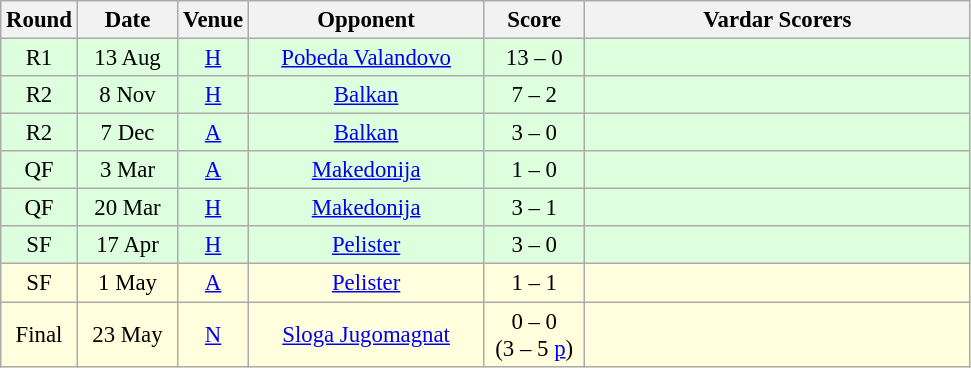<table class="wikitable sortable" style="text-align: center; font-size:95%;">
<tr>
<th width="30">Round</th>
<th width="60">Date</th>
<th width="20">Venue</th>
<th width="150">Opponent</th>
<th width="60">Score</th>
<th width="250">Vardar Scorers</th>
</tr>
<tr bgcolor="#ddffdd">
<td>R1</td>
<td>13 Aug</td>
<td><a href='#'>H</a></td>
<td><a href='#'>Pobeda Valandovo</a></td>
<td>13 – 0</td>
<td></td>
</tr>
<tr bgcolor="#ddffdd">
<td>R2</td>
<td>8 Nov</td>
<td><a href='#'>H</a></td>
<td><a href='#'>Balkan</a></td>
<td>7 – 2</td>
<td></td>
</tr>
<tr bgcolor="#ddffdd">
<td>R2</td>
<td>7 Dec</td>
<td><a href='#'>A</a></td>
<td><a href='#'>Balkan</a></td>
<td>3 – 0</td>
<td></td>
</tr>
<tr bgcolor="#ddffdd">
<td>QF</td>
<td>3 Mar</td>
<td><a href='#'>A</a></td>
<td><a href='#'>Makedonija</a></td>
<td>1 – 0</td>
<td></td>
</tr>
<tr bgcolor="#ddffdd">
<td>QF</td>
<td>20 Mar</td>
<td><a href='#'>H</a></td>
<td><a href='#'>Makedonija</a></td>
<td>3 – 1</td>
<td></td>
</tr>
<tr bgcolor="#ddffdd">
<td>SF</td>
<td>17 Apr</td>
<td><a href='#'>H</a></td>
<td><a href='#'>Pelister</a></td>
<td>3 – 0</td>
<td></td>
</tr>
<tr bgcolor="#ffffdd">
<td>SF</td>
<td>1 May</td>
<td><a href='#'>A</a></td>
<td><a href='#'>Pelister</a></td>
<td>1 – 1</td>
<td></td>
</tr>
<tr bgcolor="#ffffdd">
<td>Final</td>
<td>23 May</td>
<td><a href='#'>N</a></td>
<td><a href='#'>Sloga Jugomagnat</a></td>
<td>0 – 0<br>(3 – 5 <a href='#'>p</a>)</td>
<td></td>
</tr>
</table>
